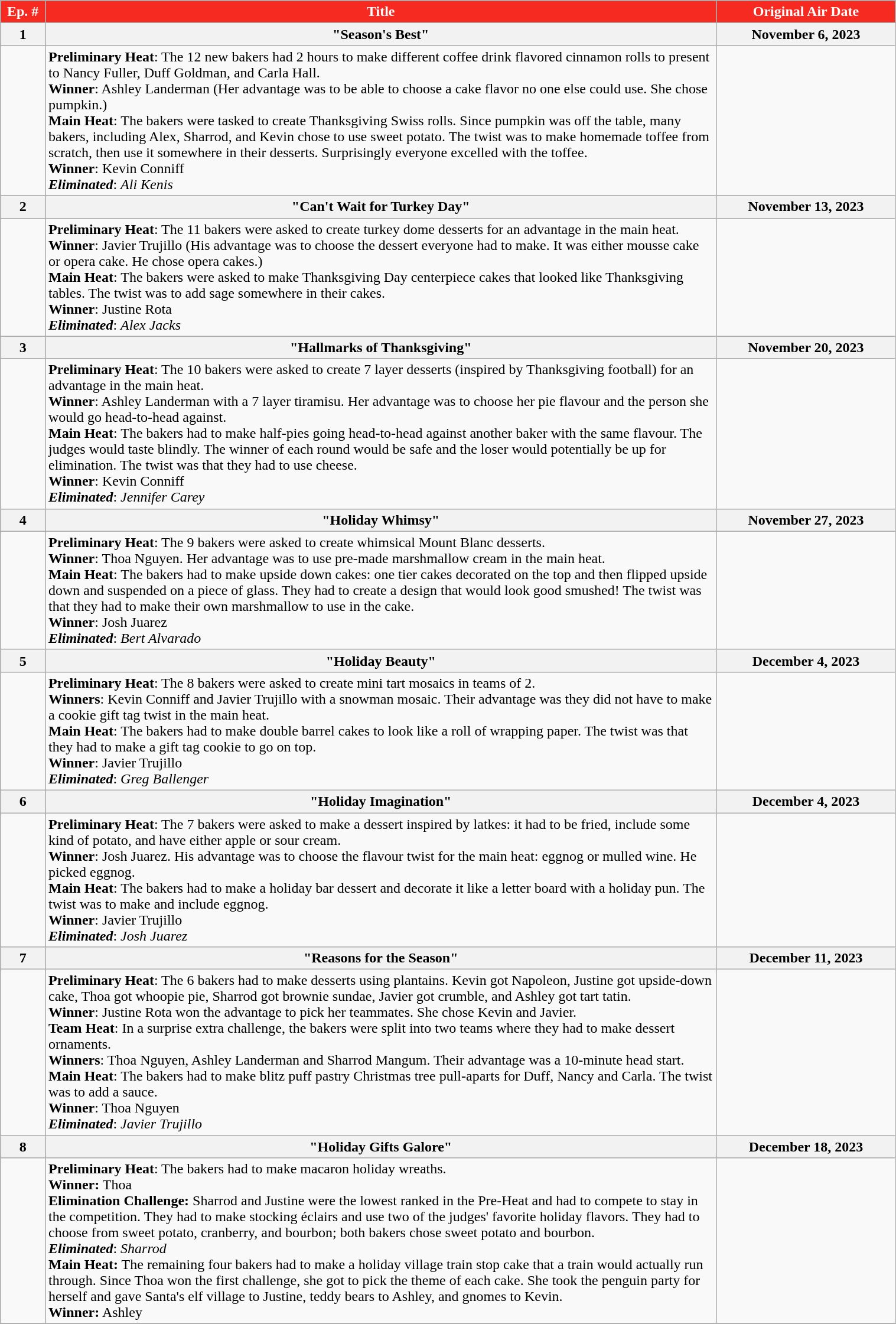<table class="wikitable plainrowheaders" style="width:80%;">
<tr>
<th style="background-color: #f62a20; color: #FFFFFF;" width=5%>Ep. #</th>
<th style="background-color: #f62a20; color: #FFFFFF;">Title</th>
<th style="background-color: #f62a20; color: #FFFFFF;" width=20%>Original Air Date</th>
</tr>
<tr>
<th>1</th>
<th>"Season's Best"</th>
<th>November 6, 2023</th>
</tr>
<tr>
<td></td>
<td><strong>Preliminary Heat</strong>: The 12 new bakers had 2 hours to make different coffee drink flavored cinnamon rolls to present to Nancy Fuller, Duff Goldman, and Carla Hall.<br><strong>Winner</strong>: Ashley Landerman (Her advantage was to be able to choose a cake flavor no one else could use. She chose pumpkin.)<br><strong>Main Heat</strong>: The bakers were tasked to create Thanksgiving Swiss rolls. Since pumpkin was off the table, many bakers, including Alex, Sharrod, and Kevin chose to use sweet potato. The twist was to make homemade toffee from scratch, then use it somewhere in their desserts. Surprisingly everyone excelled with the toffee.<br><strong>Winner</strong>: Kevin Conniff<br><strong><em>Eliminated</em></strong>: <em>Ali Kenis</em></td>
<td></td>
</tr>
<tr>
<th>2</th>
<th>"Can't Wait for Turkey Day"</th>
<th>November 13, 2023</th>
</tr>
<tr>
<td></td>
<td><strong>Preliminary Heat</strong>: The 11 bakers were asked to create turkey dome desserts for an advantage in the main heat.<br><strong>Winner</strong>: Javier Trujillo (His advantage was to choose the dessert everyone had to make. It was either mousse cake or opera cake. He chose opera cakes.)<br><strong>Main Heat</strong>: The bakers were asked to make Thanksgiving Day centerpiece cakes that looked like Thanksgiving tables. The twist was to add sage somewhere in their cakes.<br><strong>Winner</strong>: Justine Rota<br><strong><em>Eliminated</em></strong>: <em>Alex Jacks</em></td>
<td></td>
</tr>
<tr>
<th>3</th>
<th>"Hallmarks of Thanksgiving"</th>
<th>November 20, 2023</th>
</tr>
<tr>
<td></td>
<td><strong>Preliminary Heat</strong>: The 10 bakers were asked to create 7 layer desserts (inspired by Thanksgiving football) for an advantage in the main heat.<br><strong>Winner</strong>: Ashley Landerman with a 7 layer tiramisu. Her advantage was to choose her pie flavour and the person she would go head-to-head against.<br><strong>Main Heat</strong>: The bakers had to make half-pies going head-to-head against another baker with the same flavour. The judges would taste blindly. The winner of each round would be safe and the loser would potentially be up for elimination. The twist was that they had to use cheese.<br><strong>Winner</strong>: Kevin Conniff<br><strong><em>Eliminated</em></strong>: <em>Jennifer Carey</em></td>
<td></td>
</tr>
<tr>
<th>4</th>
<th>"Holiday Whimsy"</th>
<th>November 27, 2023</th>
</tr>
<tr>
<td></td>
<td><strong>Preliminary Heat</strong>: The 9 bakers were asked to create whimsical Mount Blanc desserts.<br><strong>Winner</strong>: Thoa Nguyen. Her advantage was to use pre-made marshmallow cream in the main heat.<br><strong>Main Heat</strong>: The bakers had to make upside down cakes: one tier cakes decorated on the top and then flipped upside down and suspended on a piece of glass. They had to create a design that would look good smushed! The twist was that they had to make their own marshmallow to use in the cake.<br><strong>Winner</strong>: Josh Juarez<br><strong><em>Eliminated</em></strong>: <em>Bert Alvarado</em></td>
<td></td>
</tr>
<tr>
<th>5</th>
<th>"Holiday Beauty"</th>
<th>December 4, 2023</th>
</tr>
<tr>
<td></td>
<td><strong>Preliminary Heat</strong>: The 8 bakers were asked to create mini tart mosaics in teams of 2.<br><strong>Winners</strong>: Kevin Conniff and Javier Trujillo with a snowman mosaic. Their advantage was they did not have to make a cookie gift tag twist in the main heat.<br><strong>Main Heat</strong>: The bakers had to make double barrel cakes to look like a roll of wrapping paper. The twist was that they had to make a gift tag cookie to go on top.<br><strong>Winner</strong>: Javier Trujillo<br><strong><em>Eliminated</em></strong>: <em>Greg Ballenger</em></td>
<td></td>
</tr>
<tr>
<th>6</th>
<th>"Holiday Imagination"</th>
<th>December 4, 2023</th>
</tr>
<tr>
<td></td>
<td><strong>Preliminary Heat</strong>: The 7 bakers were asked to make a dessert inspired by latkes: it had to be fried, include some kind of potato, and have either apple or sour cream.<br><strong>Winner</strong>: Josh Juarez. His advantage was to choose the flavour twist for the main heat: eggnog or mulled wine. He picked eggnog.<br><strong>Main Heat</strong>: The bakers had to make a holiday bar dessert and decorate it like a letter board with a holiday pun. The twist was to make and include eggnog.<br><strong>Winner</strong>: Javier Trujillo<br><strong><em>Eliminated</em></strong>: <em>Josh Juarez</em></td>
<td></td>
</tr>
<tr>
<th>7</th>
<th>"Reasons for the Season"</th>
<th>December 11, 2023</th>
</tr>
<tr>
<td></td>
<td><strong>Preliminary Heat</strong>: The 6 bakers had to make desserts using plantains. Kevin got Napoleon, Justine got upside-down cake, Thoa got whoopie pie, Sharrod got brownie sundae, Javier got crumble, and Ashley got tart tatin.<br><strong>Winner</strong>: Justine Rota won the advantage to pick her teammates. She chose Kevin and Javier.<br><strong>Team Heat</strong>: In a surprise extra challenge, the bakers were split into two teams where they had to make dessert ornaments.<br><strong>Winners</strong>: Thoa Nguyen, Ashley Landerman and Sharrod Mangum. Their advantage was a 10-minute head start.<br><strong>Main Heat</strong>: The bakers had to make blitz puff pastry Christmas tree pull-aparts for Duff, Nancy and Carla. The twist was to add a sauce.<br><strong>Winner</strong>: Thoa Nguyen<br><strong><em>Eliminated</em></strong>: <em>Javier Trujillo</em></td>
<td></td>
</tr>
<tr>
<th>8</th>
<th>"Holiday Gifts Galore"</th>
<th>December 18, 2023</th>
</tr>
<tr>
<td></td>
<td><strong>Preliminary Heat</strong>: The bakers had to make macaron holiday wreaths.<br><strong>Winner:</strong> Thoa<br><strong>Elimination Challenge:</strong> Sharrod and Justine were the lowest ranked in the Pre-Heat and had to compete to stay in the competition. They had to make stocking éclairs and use two of the judges' favorite holiday flavors. They had to choose from sweet potato, cranberry, and bourbon; both bakers chose sweet potato and bourbon.<br><strong><em>Eliminated</em></strong>: <em>Sharrod</em><br><strong>Main Heat:</strong> The remaining four bakers had to make a holiday village train stop cake that a train would actually run through. Since Thoa won the first challenge, she got to pick the theme of each cake. She took the penguin party for herself and gave Santa's elf village to Justine, teddy bears to Ashley, and gnomes to Kevin.<br><strong>Winner:</strong> Ashley</td>
<td></td>
</tr>
<tr>
</tr>
</table>
